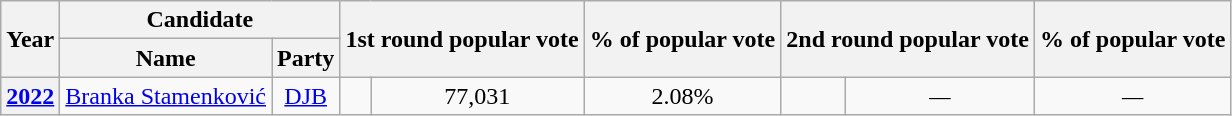<table class="wikitable" style="text-align:center">
<tr>
<th rowspan="2">Year</th>
<th colspan="2">Candidate</th>
<th rowspan="2" colspan="2">1st round popular vote</th>
<th rowspan="2">% of popular vote</th>
<th rowspan="2" colspan="2">2nd round popular vote</th>
<th rowspan="2">% of popular vote</th>
</tr>
<tr>
<th>Name</th>
<th>Party</th>
</tr>
<tr>
<th><a href='#'>2022</a></th>
<td><a href='#'>Branka Stamenković</a></td>
<td><a href='#'>DJB</a></td>
<td></td>
<td>77,031</td>
<td>2.08%</td>
<td></td>
<td><em>—</em></td>
<td><em>—</em></td>
</tr>
</table>
